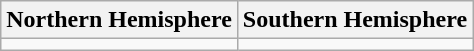<table class="wikitable">
<tr>
<th>Northern Hemisphere</th>
<th>Southern Hemisphere</th>
</tr>
<tr>
<td></td>
<td></td>
</tr>
</table>
